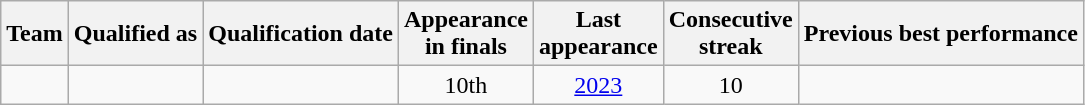<table class="wikitable sortable" style="text-align: center;">
<tr>
<th>Team</th>
<th>Qualified as</th>
<th>Qualification date</th>
<th data-sort-type="number">Appearance<br>in finals</th>
<th>Last<br>appearance</th>
<th>Consecutive<br>streak</th>
<th>Previous best performance</th>
</tr>
<tr>
<td align=left></td>
<td></td>
<td></td>
<td>10th</td>
<td><a href='#'>2023</a></td>
<td>10</td>
<td align=left></td>
</tr>
</table>
